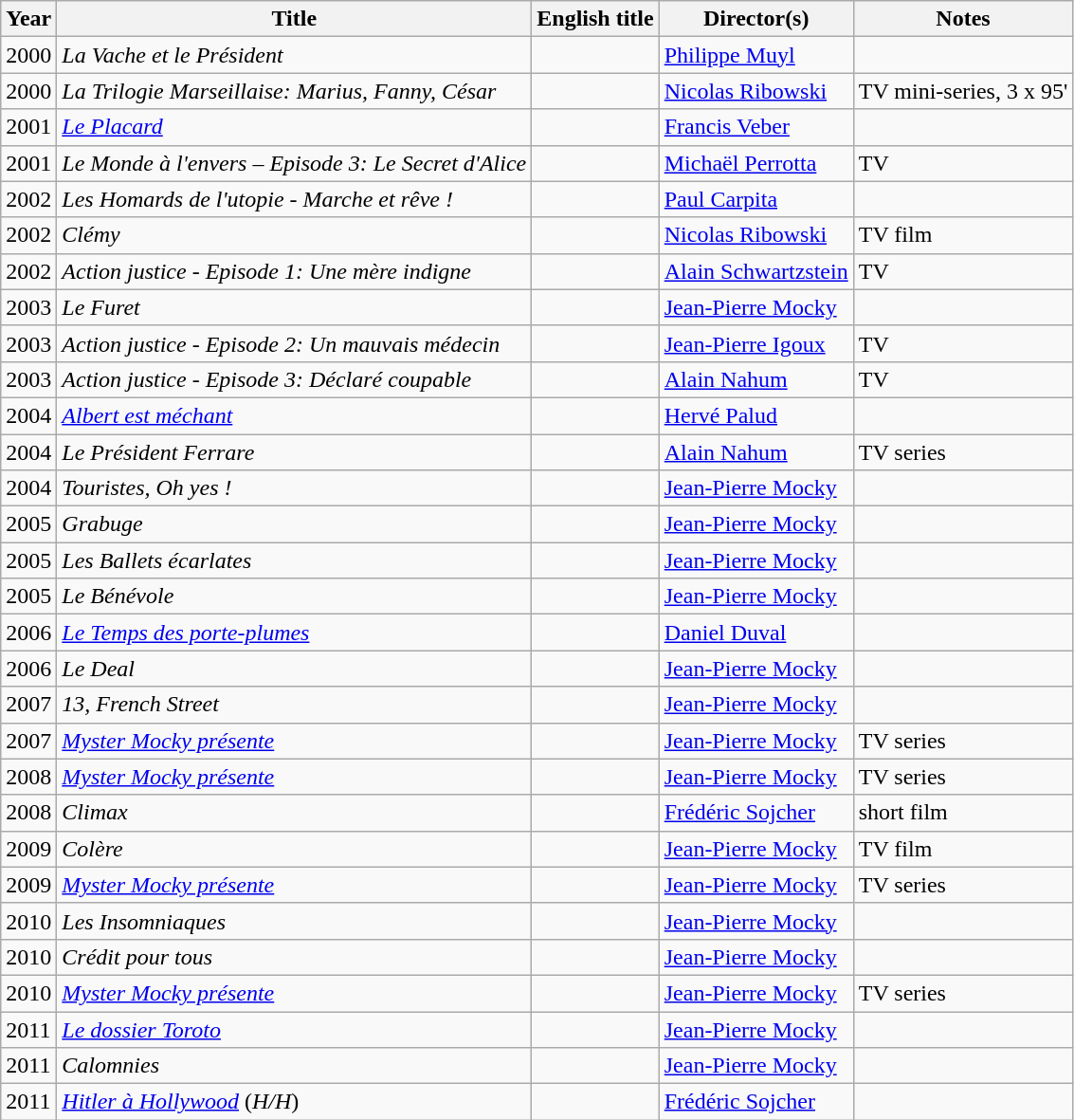<table class="wikitable sortable">
<tr>
<th>Year</th>
<th>Title</th>
<th>English title</th>
<th>Director(s)</th>
<th>Notes</th>
</tr>
<tr>
<td>2000</td>
<td><em>La Vache et le Président</em></td>
<td></td>
<td><a href='#'>Philippe Muyl</a></td>
<td></td>
</tr>
<tr>
<td>2000</td>
<td><em>La Trilogie Marseillaise: Marius, Fanny, César</em></td>
<td></td>
<td><a href='#'>Nicolas Ribowski</a></td>
<td>TV mini-series, 3 x 95'</td>
</tr>
<tr>
<td>2001</td>
<td><em><a href='#'>Le Placard</a></em></td>
<td></td>
<td><a href='#'>Francis Veber</a></td>
<td></td>
</tr>
<tr>
<td>2001</td>
<td><em>Le Monde à l'envers – Episode 3: Le Secret d'Alice</em></td>
<td></td>
<td><a href='#'>Michaël Perrotta</a></td>
<td>TV</td>
</tr>
<tr>
<td>2002</td>
<td><em>Les Homards de l'utopie</em> - <em>Marche et rêve !</em></td>
<td></td>
<td><a href='#'>Paul Carpita</a></td>
<td></td>
</tr>
<tr>
<td>2002</td>
<td><em>Clémy</em></td>
<td></td>
<td><a href='#'>Nicolas Ribowski</a></td>
<td>TV film</td>
</tr>
<tr>
<td>2002</td>
<td><em>Action justice - Episode 1: Une mère indigne</em></td>
<td></td>
<td><a href='#'>Alain Schwartzstein</a></td>
<td>TV</td>
</tr>
<tr>
<td>2003</td>
<td><em>Le Furet</em></td>
<td></td>
<td><a href='#'>Jean-Pierre Mocky</a></td>
<td></td>
</tr>
<tr>
<td>2003</td>
<td><em>Action justice - Episode 2: Un mauvais médecin</em></td>
<td></td>
<td><a href='#'>Jean-Pierre Igoux</a></td>
<td>TV</td>
</tr>
<tr>
<td>2003</td>
<td><em>Action justice - Episode 3: Déclaré coupable</em></td>
<td></td>
<td><a href='#'>Alain Nahum</a></td>
<td>TV</td>
</tr>
<tr>
<td>2004</td>
<td><em><a href='#'>Albert est méchant</a></em></td>
<td></td>
<td><a href='#'>Hervé Palud</a></td>
<td></td>
</tr>
<tr>
<td>2004</td>
<td><em>Le Président Ferrare</em></td>
<td></td>
<td><a href='#'>Alain Nahum</a></td>
<td>TV series</td>
</tr>
<tr>
<td>2004</td>
<td><em>Touristes, Oh yes !</em></td>
<td></td>
<td><a href='#'>Jean-Pierre Mocky</a></td>
<td></td>
</tr>
<tr>
<td>2005</td>
<td><em>Grabuge</em></td>
<td></td>
<td><a href='#'>Jean-Pierre Mocky</a></td>
<td></td>
</tr>
<tr>
<td>2005</td>
<td><em>Les Ballets écarlates</em></td>
<td></td>
<td><a href='#'>Jean-Pierre Mocky</a></td>
<td></td>
</tr>
<tr>
<td>2005</td>
<td><em>Le Bénévole</em></td>
<td></td>
<td><a href='#'>Jean-Pierre Mocky</a></td>
<td></td>
</tr>
<tr>
<td>2006</td>
<td><em><a href='#'>Le Temps des porte-plumes</a></em></td>
<td></td>
<td><a href='#'>Daniel Duval</a></td>
<td></td>
</tr>
<tr>
<td>2006</td>
<td><em>Le Deal</em></td>
<td></td>
<td><a href='#'>Jean-Pierre Mocky</a></td>
<td></td>
</tr>
<tr>
<td>2007</td>
<td><em>13, French Street</em></td>
<td></td>
<td><a href='#'>Jean-Pierre Mocky</a></td>
<td></td>
</tr>
<tr>
<td>2007</td>
<td><em><a href='#'>Myster Mocky présente</a></em></td>
<td></td>
<td><a href='#'>Jean-Pierre Mocky</a></td>
<td>TV series</td>
</tr>
<tr>
<td>2008</td>
<td><em><a href='#'>Myster Mocky présente</a></em></td>
<td></td>
<td><a href='#'>Jean-Pierre Mocky</a></td>
<td>TV series</td>
</tr>
<tr>
<td>2008</td>
<td><em>Climax</em></td>
<td></td>
<td><a href='#'>Frédéric Sojcher</a></td>
<td>short film</td>
</tr>
<tr>
<td>2009</td>
<td><em>Colère</em></td>
<td></td>
<td><a href='#'>Jean-Pierre Mocky</a></td>
<td>TV film</td>
</tr>
<tr>
<td>2009</td>
<td><em><a href='#'>Myster Mocky présente</a></em></td>
<td></td>
<td><a href='#'>Jean-Pierre Mocky</a></td>
<td>TV series</td>
</tr>
<tr>
<td>2010</td>
<td><em>Les Insomniaques</em></td>
<td></td>
<td><a href='#'>Jean-Pierre Mocky</a></td>
<td></td>
</tr>
<tr>
<td>2010</td>
<td><em>Crédit pour tous</em></td>
<td></td>
<td><a href='#'>Jean-Pierre Mocky</a></td>
<td></td>
</tr>
<tr>
<td>2010</td>
<td><em><a href='#'>Myster Mocky présente</a></em></td>
<td></td>
<td><a href='#'>Jean-Pierre Mocky</a></td>
<td>TV series</td>
</tr>
<tr>
<td>2011</td>
<td><em><a href='#'>Le dossier Toroto</a></em></td>
<td></td>
<td><a href='#'>Jean-Pierre Mocky</a></td>
<td></td>
</tr>
<tr>
<td>2011</td>
<td><em>Calomnies</em></td>
<td></td>
<td><a href='#'>Jean-Pierre Mocky</a></td>
<td></td>
</tr>
<tr>
<td>2011</td>
<td><em><a href='#'>Hitler à Hollywood</a></em> (<em>H/H</em>)</td>
<td></td>
<td><a href='#'>Frédéric Sojcher</a></td>
<td></td>
</tr>
</table>
